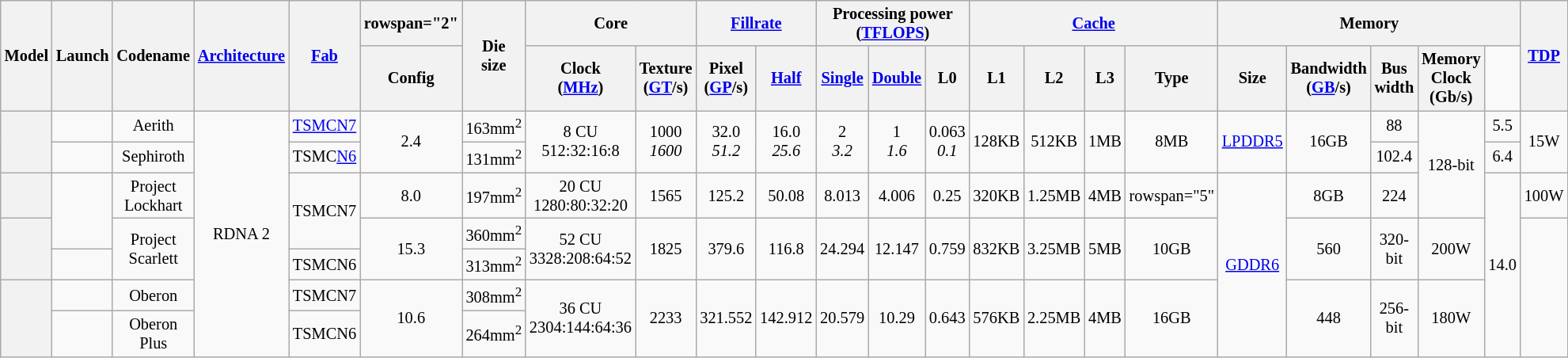<table class="wikitable" style="text-align: center; font-size: 85%;">
<tr>
<th rowspan="2">Model</th>
<th rowspan="2">Launch</th>
<th rowspan="2">Codename</th>
<th rowspan="2"><a href='#'>Architecture</a></th>
<th rowspan="2"><a href='#'>Fab</a></th>
<th>rowspan="2" </th>
<th rowspan="2">Die<br>size</th>
<th colspan="2">Core</th>
<th colspan="2"><a href='#'>Fillrate</a></th>
<th colspan="3">Processing power<br>(<a href='#'>TFLOPS</a>)</th>
<th colspan="4"><a href='#'>Cache</a></th>
<th colspan="5">Memory</th>
<th rowspan="2"><a href='#'>TDP</a></th>
</tr>
<tr>
<th>Config</th>
<th>Clock <br> (<a href='#'>MHz</a>)</th>
<th>Texture <br> (<a href='#'>GT</a>/s)</th>
<th>Pixel <br> (<a href='#'>GP</a>/s)</th>
<th><a href='#'>Half</a></th>
<th><a href='#'>Single</a></th>
<th><a href='#'>Double</a></th>
<th>L0</th>
<th>L1</th>
<th>L2</th>
<th>L3</th>
<th>Type</th>
<th>Size</th>
<th>Bandwidth <br> (<a href='#'>GB</a>/s)</th>
<th>Bus <br> width</th>
<th>Memory<br>Clock<br>(Gb/s)</th>
</tr>
<tr>
<th rowspan="2" style="text-align:left;"></th>
<td></td>
<td>Aerith</td>
<td rowspan="7">RDNA 2</td>
<td><a href='#'>TSMC</a><a href='#'>N7</a></td>
<td rowspan="2">2.4</td>
<td>163mm<sup>2</sup></td>
<td rowspan="2">8 CU <br> 512:32:16:8</td>
<td rowspan="2">1000 <br> <em>1600</em></td>
<td rowspan="2">32.0 <br> <em>51.2</em></td>
<td rowspan="2">16.0 <br> <em>25.6</em></td>
<td rowspan="2">2 <br> <em>3.2</em></td>
<td rowspan="2">1 <br> <em>1.6</em></td>
<td rowspan="2">0.063 <br> <em>0.1</em></td>
<td rowspan="2">128KB</td>
<td rowspan="2">512KB</td>
<td rowspan="2">1MB</td>
<td rowspan="2">8MB</td>
<td rowspan="2"><a href='#'>LPDDR5</a></td>
<td rowspan="2">16GB</td>
<td>88</td>
<td rowspan="3">128-bit</td>
<td>5.5</td>
<td rowspan="2">15W</td>
</tr>
<tr>
<td></td>
<td>Sephiroth</td>
<td>TSMC<a href='#'>N6</a></td>
<td>131mm<sup>2</sup></td>
<td>102.4</td>
<td>6.4</td>
</tr>
<tr>
<th style="text-align:left;"></th>
<td rowspan="2"></td>
<td>Project Lockhart</td>
<td rowspan="2">TSMCN7</td>
<td>8.0</td>
<td>197mm<sup>2</sup></td>
<td>20 CU <br> 1280:80:32:20</td>
<td>1565</td>
<td>125.2</td>
<td>50.08</td>
<td>8.013<br></td>
<td>4.006<br></td>
<td>0.25<br></td>
<td>320KB</td>
<td>1.25MB</td>
<td>4MB</td>
<td>rowspan="5" </td>
<td rowspan="5"><a href='#'>GDDR6</a></td>
<td>8GB</td>
<td>224</td>
<td rowspan="5">14.0</td>
<td>100W</td>
</tr>
<tr>
<th style="text-align:left;" rowspan="2"></th>
<td rowspan="2">Project Scarlett</td>
<td rowspan="2">15.3</td>
<td>360mm<sup>2</sup></td>
<td rowspan="2">52 CU <br> 3328:208:64:52</td>
<td rowspan="2">1825</td>
<td rowspan="2">379.6</td>
<td rowspan="2">116.8</td>
<td rowspan="2">24.294<br></td>
<td rowspan="2">12.147<br></td>
<td rowspan="2">0.759<br></td>
<td rowspan="2">832KB</td>
<td rowspan="2">3.25MB</td>
<td rowspan="2">5MB</td>
<td rowspan="2">10GB</td>
<td rowspan="2">560</td>
<td rowspan="2">320-bit</td>
<td rowspan="2">200W</td>
</tr>
<tr>
<td></td>
<td>TSMCN6</td>
<td>313mm<sup>2</sup></td>
</tr>
<tr>
<th style="text-align:left;" rowspan="2"></th>
<td></td>
<td>Oberon</td>
<td>TSMCN7</td>
<td rowspan="2">10.6</td>
<td>308mm<sup>2</sup></td>
<td rowspan="2">36 CU <br> 2304:144:64:36</td>
<td rowspan="2">2233</td>
<td rowspan="2">321.552</td>
<td rowspan="2">142.912</td>
<td rowspan="2">20.579<br></td>
<td rowspan="2">10.29<br></td>
<td rowspan="2">0.643<br></td>
<td rowspan="2">576KB</td>
<td rowspan="2">2.25MB</td>
<td rowspan="2">4MB</td>
<td rowspan="2">16GB</td>
<td rowspan="2">448</td>
<td rowspan="2">256-bit</td>
<td rowspan="2">180W</td>
</tr>
<tr>
<td></td>
<td>Oberon Plus</td>
<td>TSMCN6</td>
<td>264mm<sup>2</sup></td>
</tr>
</table>
